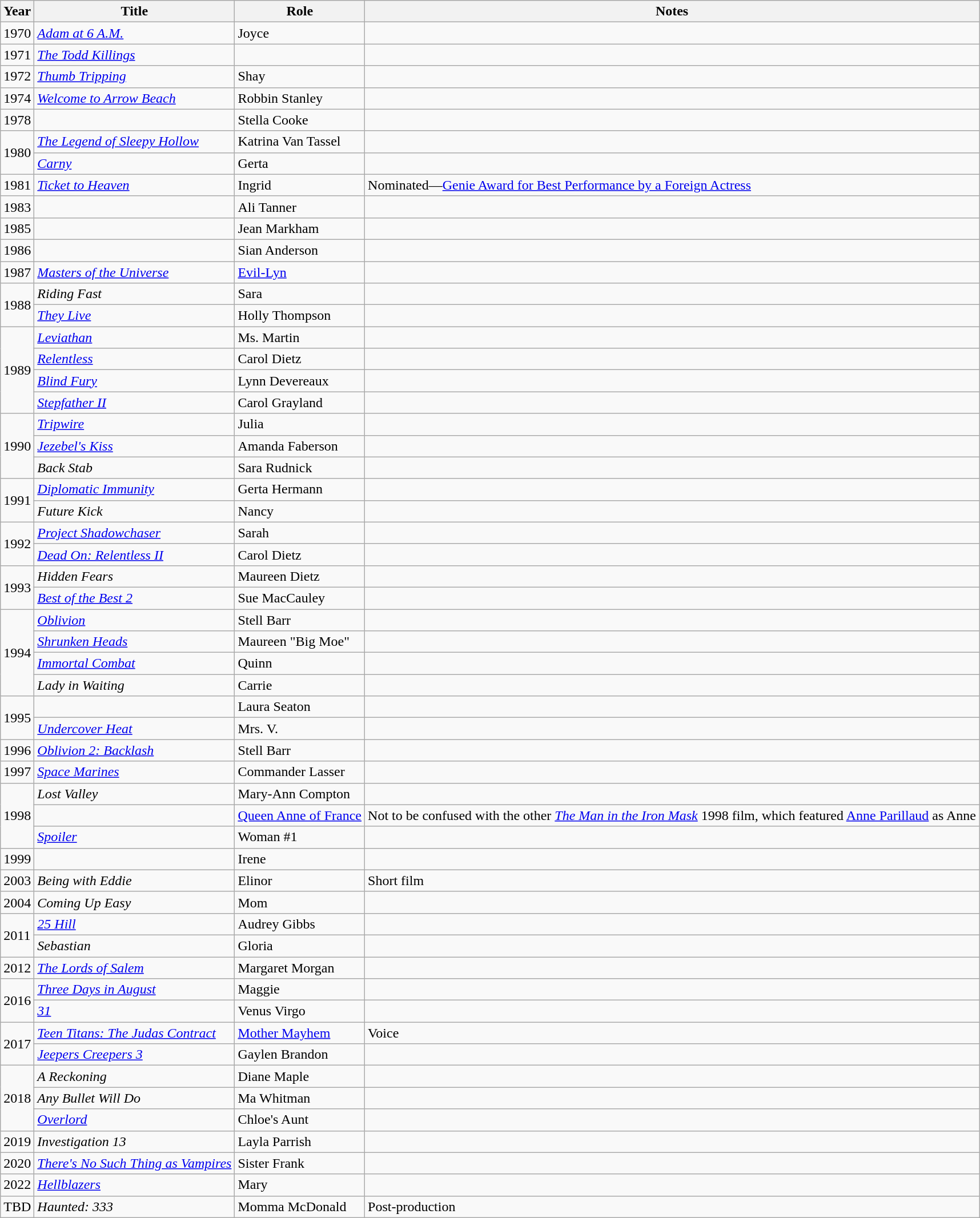<table class="wikitable sortable">
<tr>
<th>Year</th>
<th>Title</th>
<th>Role</th>
<th class="unsortable">Notes</th>
</tr>
<tr>
<td>1970</td>
<td><em><a href='#'>Adam at 6 A.M.</a></em></td>
<td>Joyce</td>
<td></td>
</tr>
<tr>
<td>1971</td>
<td><em><a href='#'>The Todd Killings</a></em></td>
<td></td>
<td></td>
</tr>
<tr>
<td>1972</td>
<td><em><a href='#'>Thumb Tripping</a></em></td>
<td>Shay</td>
<td></td>
</tr>
<tr>
<td>1974</td>
<td><em><a href='#'>Welcome to Arrow Beach</a></em></td>
<td>Robbin Stanley</td>
<td></td>
</tr>
<tr>
<td>1978</td>
<td><em></em></td>
<td>Stella Cooke</td>
<td></td>
</tr>
<tr>
<td rowspan="2">1980</td>
<td><em><a href='#'>The Legend of Sleepy Hollow</a></em></td>
<td>Katrina Van Tassel</td>
<td></td>
</tr>
<tr>
<td><em><a href='#'>Carny</a></em></td>
<td>Gerta</td>
<td></td>
</tr>
<tr>
<td>1981</td>
<td><em><a href='#'>Ticket to Heaven</a></em></td>
<td>Ingrid</td>
<td>Nominated—<a href='#'>Genie Award for Best Performance by a Foreign Actress</a></td>
</tr>
<tr>
<td>1983</td>
<td><em></em></td>
<td>Ali Tanner</td>
<td></td>
</tr>
<tr>
<td>1985</td>
<td><em></em></td>
<td>Jean Markham</td>
<td></td>
</tr>
<tr>
<td>1986</td>
<td><em></em></td>
<td>Sian Anderson</td>
<td></td>
</tr>
<tr>
<td>1987</td>
<td><em><a href='#'>Masters of the Universe</a></em></td>
<td><a href='#'>Evil-Lyn</a></td>
<td></td>
</tr>
<tr>
<td rowspan="2">1988</td>
<td><em>Riding Fast</em></td>
<td>Sara</td>
<td></td>
</tr>
<tr>
<td><em><a href='#'>They Live</a></em></td>
<td>Holly Thompson</td>
<td></td>
</tr>
<tr>
<td rowspan="4">1989</td>
<td><em><a href='#'>Leviathan</a></em></td>
<td>Ms. Martin</td>
<td></td>
</tr>
<tr>
<td><em><a href='#'>Relentless</a></em></td>
<td>Carol Dietz</td>
<td></td>
</tr>
<tr>
<td><em><a href='#'>Blind Fury</a></em></td>
<td>Lynn Devereaux</td>
<td></td>
</tr>
<tr>
<td><em><a href='#'>Stepfather II</a></em></td>
<td>Carol Grayland</td>
<td></td>
</tr>
<tr>
<td rowspan="3">1990</td>
<td><em><a href='#'>Tripwire</a></em></td>
<td>Julia</td>
<td></td>
</tr>
<tr>
<td><em><a href='#'>Jezebel's Kiss</a></em></td>
<td>Amanda Faberson</td>
<td></td>
</tr>
<tr>
<td><em>Back Stab</em></td>
<td>Sara Rudnick</td>
<td></td>
</tr>
<tr>
<td rowspan="2">1991</td>
<td><em><a href='#'>Diplomatic Immunity</a></em></td>
<td>Gerta Hermann</td>
<td></td>
</tr>
<tr>
<td><em>Future Kick</em></td>
<td>Nancy</td>
<td></td>
</tr>
<tr>
<td rowspan="2">1992</td>
<td><em><a href='#'>Project Shadowchaser</a></em></td>
<td>Sarah</td>
<td></td>
</tr>
<tr>
<td><em><a href='#'>Dead On: Relentless II</a></em></td>
<td>Carol Dietz</td>
<td></td>
</tr>
<tr>
<td rowspan="2">1993</td>
<td><em>Hidden Fears</em></td>
<td>Maureen Dietz</td>
<td></td>
</tr>
<tr>
<td><em><a href='#'>Best of the Best 2</a></em></td>
<td>Sue MacCauley</td>
<td></td>
</tr>
<tr>
<td rowspan="4">1994</td>
<td><em><a href='#'>Oblivion</a></em></td>
<td>Stell Barr</td>
<td></td>
</tr>
<tr>
<td><em><a href='#'>Shrunken Heads</a></em></td>
<td>Maureen "Big Moe"</td>
<td></td>
</tr>
<tr>
<td><em><a href='#'>Immortal Combat</a></em></td>
<td>Quinn</td>
<td></td>
</tr>
<tr>
<td><em>Lady in Waiting</em></td>
<td>Carrie</td>
<td></td>
</tr>
<tr>
<td rowspan="2">1995</td>
<td><em></em></td>
<td>Laura Seaton</td>
<td></td>
</tr>
<tr>
<td><em><a href='#'>Undercover Heat</a></em></td>
<td>Mrs. V.</td>
<td></td>
</tr>
<tr>
<td>1996</td>
<td><em><a href='#'>Oblivion 2: Backlash</a></em></td>
<td>Stell Barr</td>
<td></td>
</tr>
<tr>
<td>1997</td>
<td><em><a href='#'>Space Marines</a></em></td>
<td>Commander Lasser</td>
<td></td>
</tr>
<tr>
<td rowspan="3">1998</td>
<td><em>Lost Valley</em></td>
<td>Mary-Ann Compton</td>
<td></td>
</tr>
<tr>
<td><em></em></td>
<td><a href='#'>Queen Anne of France</a></td>
<td>Not to be confused with the other <em><a href='#'>The Man in the Iron Mask</a></em> 1998 film, which featured <a href='#'>Anne Parillaud</a> as Anne</td>
</tr>
<tr>
<td><em><a href='#'>Spoiler</a></em></td>
<td>Woman #1</td>
<td></td>
</tr>
<tr>
<td>1999</td>
<td><em></em></td>
<td>Irene</td>
<td></td>
</tr>
<tr>
<td>2003</td>
<td><em>Being with Eddie</em></td>
<td>Elinor</td>
<td>Short film</td>
</tr>
<tr>
<td>2004</td>
<td><em>Coming Up Easy</em></td>
<td>Mom</td>
<td></td>
</tr>
<tr>
<td rowspan="2">2011</td>
<td><em><a href='#'>25 Hill</a></em></td>
<td>Audrey Gibbs</td>
<td></td>
</tr>
<tr>
<td><em>Sebastian</em></td>
<td>Gloria</td>
<td></td>
</tr>
<tr>
<td>2012</td>
<td><em><a href='#'>The Lords of Salem</a></em></td>
<td>Margaret Morgan</td>
<td></td>
</tr>
<tr>
<td rowspan="2">2016</td>
<td><em><a href='#'>Three Days in August</a></em></td>
<td>Maggie</td>
<td></td>
</tr>
<tr>
<td><em><a href='#'>31</a></em></td>
<td>Venus Virgo</td>
<td></td>
</tr>
<tr>
<td rowspan="2">2017</td>
<td><em><a href='#'>Teen Titans: The Judas Contract</a></em></td>
<td><a href='#'>Mother Mayhem</a></td>
<td>Voice</td>
</tr>
<tr>
<td><em><a href='#'>Jeepers Creepers 3</a></em></td>
<td>Gaylen Brandon</td>
<td></td>
</tr>
<tr>
<td rowspan="3">2018</td>
<td><em>A Reckoning</em></td>
<td>Diane Maple</td>
<td></td>
</tr>
<tr>
<td><em>Any Bullet Will Do</em></td>
<td>Ma Whitman</td>
<td></td>
</tr>
<tr>
<td><em><a href='#'>Overlord</a></em></td>
<td>Chloe's Aunt</td>
<td></td>
</tr>
<tr>
<td>2019</td>
<td><em>Investigation 13</em></td>
<td>Layla Parrish</td>
<td></td>
</tr>
<tr>
<td>2020</td>
<td><em><a href='#'>There's No Such Thing as Vampires</a></em></td>
<td>Sister Frank</td>
<td></td>
</tr>
<tr>
<td>2022</td>
<td><em><a href='#'>Hellblazers</a></em></td>
<td>Mary</td>
<td></td>
</tr>
<tr>
<td>TBD</td>
<td><em>Haunted: 333</em></td>
<td>Momma McDonald</td>
<td>Post-production</td>
</tr>
</table>
